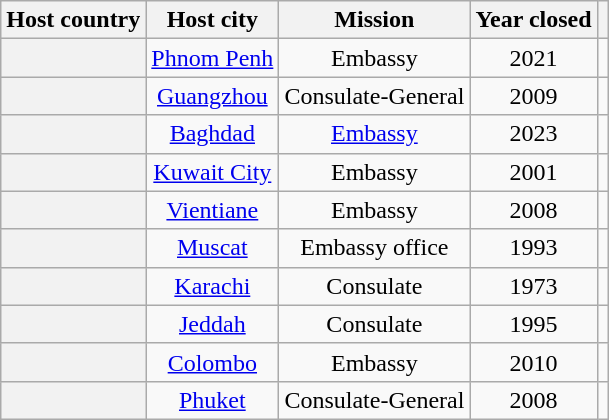<table class="wikitable plainrowheaders" style="text-align:center;">
<tr>
<th scope="col">Host country</th>
<th scope="col">Host city</th>
<th scope="col">Mission</th>
<th scope="col">Year closed</th>
<th scope="col"></th>
</tr>
<tr>
<th scope="row"></th>
<td><a href='#'>Phnom Penh</a></td>
<td>Embassy</td>
<td>2021</td>
<td></td>
</tr>
<tr>
<th scope="row"></th>
<td><a href='#'>Guangzhou</a></td>
<td>Consulate-General</td>
<td>2009</td>
<td></td>
</tr>
<tr>
<th scope="row"></th>
<td><a href='#'>Baghdad</a></td>
<td><a href='#'>Embassy</a></td>
<td>2023</td>
<td></td>
</tr>
<tr>
<th scope="row"></th>
<td><a href='#'>Kuwait City</a></td>
<td>Embassy</td>
<td>2001</td>
<td></td>
</tr>
<tr>
<th scope="row"></th>
<td><a href='#'>Vientiane</a></td>
<td>Embassy</td>
<td>2008</td>
<td></td>
</tr>
<tr>
<th scope="row"></th>
<td><a href='#'>Muscat</a></td>
<td>Embassy office</td>
<td>1993</td>
<td></td>
</tr>
<tr>
<th scope="row"></th>
<td><a href='#'>Karachi</a></td>
<td>Consulate</td>
<td>1973</td>
<td></td>
</tr>
<tr>
<th scope="row"></th>
<td><a href='#'>Jeddah</a></td>
<td>Consulate</td>
<td>1995</td>
<td></td>
</tr>
<tr>
<th scope="row"></th>
<td><a href='#'>Colombo</a></td>
<td>Embassy</td>
<td>2010</td>
<td></td>
</tr>
<tr>
<th scope="row"></th>
<td><a href='#'>Phuket</a></td>
<td>Consulate-General</td>
<td>2008</td>
<td></td>
</tr>
</table>
